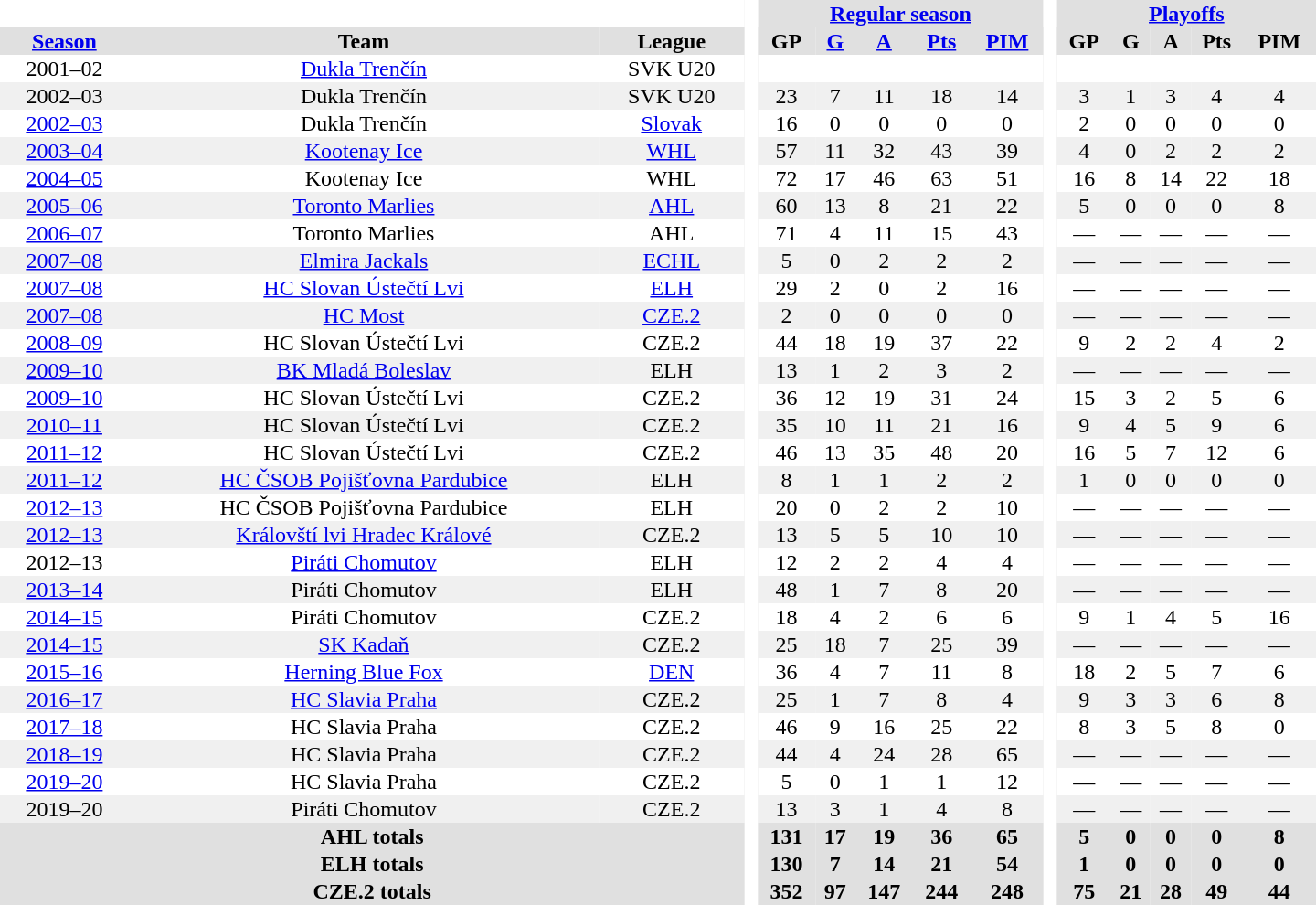<table border="0" cellpadding="1" cellspacing="0" style="text-align:center; width:60em">
<tr bgcolor="#e0e0e0">
<th colspan="3" bgcolor="#ffffff"> </th>
<th rowspan="99" bgcolor="#ffffff"> </th>
<th colspan="5"><a href='#'>Regular season</a></th>
<th rowspan="99" bgcolor="#ffffff"> </th>
<th colspan="5"><a href='#'>Playoffs</a></th>
</tr>
<tr bgcolor="#e0e0e0">
<th><a href='#'>Season</a></th>
<th>Team</th>
<th>League</th>
<th>GP</th>
<th><a href='#'>G</a></th>
<th><a href='#'>A</a></th>
<th><a href='#'>Pts</a></th>
<th><a href='#'>PIM</a></th>
<th>GP</th>
<th>G</th>
<th>A</th>
<th>Pts</th>
<th>PIM</th>
</tr>
<tr>
<td>2001–02</td>
<td><a href='#'>Dukla Trenčín</a></td>
<td>SVK U20</td>
<td></td>
<td></td>
<td></td>
<td></td>
<td></td>
<td></td>
<td></td>
<td></td>
<td></td>
<td></td>
</tr>
<tr bgcolor="#f0f0f0">
<td>2002–03</td>
<td>Dukla Trenčín</td>
<td>SVK U20</td>
<td>23</td>
<td>7</td>
<td>11</td>
<td>18</td>
<td>14</td>
<td>3</td>
<td>1</td>
<td>3</td>
<td>4</td>
<td>4</td>
</tr>
<tr>
<td><a href='#'>2002–03</a></td>
<td>Dukla Trenčín</td>
<td><a href='#'>Slovak</a></td>
<td>16</td>
<td>0</td>
<td>0</td>
<td>0</td>
<td>0</td>
<td>2</td>
<td>0</td>
<td>0</td>
<td>0</td>
<td>0</td>
</tr>
<tr bgcolor="#f0f0f0">
<td><a href='#'>2003–04</a></td>
<td><a href='#'>Kootenay Ice</a></td>
<td><a href='#'>WHL</a></td>
<td>57</td>
<td>11</td>
<td>32</td>
<td>43</td>
<td>39</td>
<td>4</td>
<td>0</td>
<td>2</td>
<td>2</td>
<td>2</td>
</tr>
<tr>
<td><a href='#'>2004–05</a></td>
<td>Kootenay Ice</td>
<td>WHL</td>
<td>72</td>
<td>17</td>
<td>46</td>
<td>63</td>
<td>51</td>
<td>16</td>
<td>8</td>
<td>14</td>
<td>22</td>
<td>18</td>
</tr>
<tr bgcolor="#f0f0f0">
<td><a href='#'>2005–06</a></td>
<td><a href='#'>Toronto Marlies</a></td>
<td><a href='#'>AHL</a></td>
<td>60</td>
<td>13</td>
<td>8</td>
<td>21</td>
<td>22</td>
<td>5</td>
<td>0</td>
<td>0</td>
<td>0</td>
<td>8</td>
</tr>
<tr>
<td><a href='#'>2006–07</a></td>
<td>Toronto Marlies</td>
<td>AHL</td>
<td>71</td>
<td>4</td>
<td>11</td>
<td>15</td>
<td>43</td>
<td>—</td>
<td>—</td>
<td>—</td>
<td>—</td>
<td>—</td>
</tr>
<tr bgcolor="#f0f0f0">
<td><a href='#'>2007–08</a></td>
<td><a href='#'>Elmira Jackals</a></td>
<td><a href='#'>ECHL</a></td>
<td>5</td>
<td>0</td>
<td>2</td>
<td>2</td>
<td>2</td>
<td>—</td>
<td>—</td>
<td>—</td>
<td>—</td>
<td>—</td>
</tr>
<tr>
<td><a href='#'>2007–08</a></td>
<td><a href='#'>HC Slovan Ústečtí Lvi</a></td>
<td><a href='#'>ELH</a></td>
<td>29</td>
<td>2</td>
<td>0</td>
<td>2</td>
<td>16</td>
<td>—</td>
<td>—</td>
<td>—</td>
<td>—</td>
<td>—</td>
</tr>
<tr bgcolor="#f0f0f0">
<td><a href='#'>2007–08</a></td>
<td><a href='#'>HC Most</a></td>
<td><a href='#'>CZE.2</a></td>
<td>2</td>
<td>0</td>
<td>0</td>
<td>0</td>
<td>0</td>
<td>—</td>
<td>—</td>
<td>—</td>
<td>—</td>
<td>—</td>
</tr>
<tr>
<td><a href='#'>2008–09</a></td>
<td>HC Slovan Ústečtí Lvi</td>
<td>CZE.2</td>
<td>44</td>
<td>18</td>
<td>19</td>
<td>37</td>
<td>22</td>
<td>9</td>
<td>2</td>
<td>2</td>
<td>4</td>
<td>2</td>
</tr>
<tr bgcolor="#f0f0f0">
<td><a href='#'>2009–10</a></td>
<td><a href='#'>BK Mladá Boleslav</a></td>
<td>ELH</td>
<td>13</td>
<td>1</td>
<td>2</td>
<td>3</td>
<td>2</td>
<td>—</td>
<td>—</td>
<td>—</td>
<td>—</td>
<td>—</td>
</tr>
<tr>
<td><a href='#'>2009–10</a></td>
<td>HC Slovan Ústečtí Lvi</td>
<td>CZE.2</td>
<td>36</td>
<td>12</td>
<td>19</td>
<td>31</td>
<td>24</td>
<td>15</td>
<td>3</td>
<td>2</td>
<td>5</td>
<td>6</td>
</tr>
<tr bgcolor="#f0f0f0">
<td><a href='#'>2010–11</a></td>
<td>HC Slovan Ústečtí Lvi</td>
<td>CZE.2</td>
<td>35</td>
<td>10</td>
<td>11</td>
<td>21</td>
<td>16</td>
<td>9</td>
<td>4</td>
<td>5</td>
<td>9</td>
<td>6</td>
</tr>
<tr>
<td><a href='#'>2011–12</a></td>
<td>HC Slovan Ústečtí Lvi</td>
<td>CZE.2</td>
<td>46</td>
<td>13</td>
<td>35</td>
<td>48</td>
<td>20</td>
<td>16</td>
<td>5</td>
<td>7</td>
<td>12</td>
<td>6</td>
</tr>
<tr bgcolor="#f0f0f0">
<td><a href='#'>2011–12</a></td>
<td><a href='#'>HC ČSOB Pojišťovna Pardubice</a></td>
<td>ELH</td>
<td>8</td>
<td>1</td>
<td>1</td>
<td>2</td>
<td>2</td>
<td>1</td>
<td>0</td>
<td>0</td>
<td>0</td>
<td>0</td>
</tr>
<tr>
<td><a href='#'>2012–13</a></td>
<td>HC ČSOB Pojišťovna Pardubice</td>
<td>ELH</td>
<td>20</td>
<td>0</td>
<td>2</td>
<td>2</td>
<td>10</td>
<td>—</td>
<td>—</td>
<td>—</td>
<td>—</td>
<td>—</td>
</tr>
<tr bgcolor="#f0f0f0">
<td><a href='#'>2012–13</a></td>
<td><a href='#'>Královští lvi Hradec Králové</a></td>
<td>CZE.2</td>
<td>13</td>
<td>5</td>
<td>5</td>
<td>10</td>
<td>10</td>
<td>—</td>
<td>—</td>
<td>—</td>
<td>—</td>
<td>—</td>
</tr>
<tr>
<td>2012–13</td>
<td><a href='#'>Piráti Chomutov</a></td>
<td>ELH</td>
<td>12</td>
<td>2</td>
<td>2</td>
<td>4</td>
<td>4</td>
<td>—</td>
<td>—</td>
<td>—</td>
<td>—</td>
<td>—</td>
</tr>
<tr bgcolor="#f0f0f0">
<td><a href='#'>2013–14</a></td>
<td>Piráti Chomutov</td>
<td>ELH</td>
<td>48</td>
<td>1</td>
<td>7</td>
<td>8</td>
<td>20</td>
<td>—</td>
<td>—</td>
<td>—</td>
<td>—</td>
<td>—</td>
</tr>
<tr>
<td><a href='#'>2014–15</a></td>
<td>Piráti Chomutov</td>
<td>CZE.2</td>
<td>18</td>
<td>4</td>
<td>2</td>
<td>6</td>
<td>6</td>
<td>9</td>
<td>1</td>
<td>4</td>
<td>5</td>
<td>16</td>
</tr>
<tr bgcolor="#f0f0f0">
<td><a href='#'>2014–15</a></td>
<td><a href='#'>SK Kadaň</a></td>
<td>CZE.2</td>
<td>25</td>
<td>18</td>
<td>7</td>
<td>25</td>
<td>39</td>
<td>—</td>
<td>—</td>
<td>—</td>
<td>—</td>
<td>—</td>
</tr>
<tr>
<td><a href='#'>2015–16</a></td>
<td><a href='#'>Herning Blue Fox</a></td>
<td><a href='#'>DEN</a></td>
<td>36</td>
<td>4</td>
<td>7</td>
<td>11</td>
<td>8</td>
<td>18</td>
<td>2</td>
<td>5</td>
<td>7</td>
<td>6</td>
</tr>
<tr bgcolor="#f0f0f0">
<td><a href='#'>2016–17</a></td>
<td><a href='#'>HC Slavia Praha</a></td>
<td>CZE.2</td>
<td>25</td>
<td>1</td>
<td>7</td>
<td>8</td>
<td>4</td>
<td>9</td>
<td>3</td>
<td>3</td>
<td>6</td>
<td>8</td>
</tr>
<tr>
<td><a href='#'>2017–18</a></td>
<td>HC Slavia Praha</td>
<td>CZE.2</td>
<td>46</td>
<td>9</td>
<td>16</td>
<td>25</td>
<td>22</td>
<td>8</td>
<td>3</td>
<td>5</td>
<td>8</td>
<td>0</td>
</tr>
<tr bgcolor="#f0f0f0">
<td><a href='#'>2018–19</a></td>
<td>HC Slavia Praha</td>
<td>CZE.2</td>
<td>44</td>
<td>4</td>
<td>24</td>
<td>28</td>
<td>65</td>
<td>—</td>
<td>—</td>
<td>—</td>
<td>—</td>
<td>—</td>
</tr>
<tr>
<td><a href='#'>2019–20</a></td>
<td>HC Slavia Praha</td>
<td>CZE.2</td>
<td>5</td>
<td>0</td>
<td>1</td>
<td>1</td>
<td>12</td>
<td>—</td>
<td>—</td>
<td>—</td>
<td>—</td>
<td>—</td>
</tr>
<tr bgcolor="#f0f0f0">
<td>2019–20</td>
<td>Piráti Chomutov</td>
<td>CZE.2</td>
<td>13</td>
<td>3</td>
<td>1</td>
<td>4</td>
<td>8</td>
<td>—</td>
<td>—</td>
<td>—</td>
<td>—</td>
<td>—</td>
</tr>
<tr bgcolor="#e0e0e0">
<th colspan="3">AHL totals</th>
<th>131</th>
<th>17</th>
<th>19</th>
<th>36</th>
<th>65</th>
<th>5</th>
<th>0</th>
<th>0</th>
<th>0</th>
<th>8</th>
</tr>
<tr bgcolor="#e0e0e0">
<th colspan="3">ELH totals</th>
<th>130</th>
<th>7</th>
<th>14</th>
<th>21</th>
<th>54</th>
<th>1</th>
<th>0</th>
<th>0</th>
<th>0</th>
<th>0</th>
</tr>
<tr bgcolor="#e0e0e0">
<th colspan="3">CZE.2 totals</th>
<th>352</th>
<th>97</th>
<th>147</th>
<th>244</th>
<th>248</th>
<th>75</th>
<th>21</th>
<th>28</th>
<th>49</th>
<th>44</th>
</tr>
</table>
